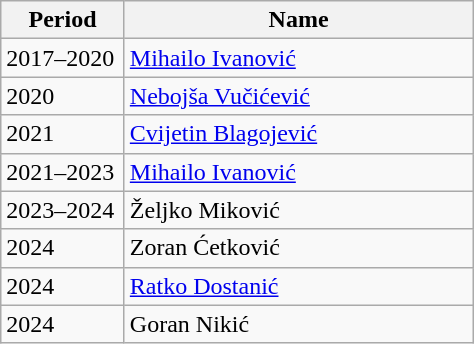<table class="wikitable">
<tr>
<th width="75">Period</th>
<th width="225">Name</th>
</tr>
<tr>
<td>2017–2020</td>
<td> <a href='#'>Mihailo Ivanović</a></td>
</tr>
<tr>
<td>2020</td>
<td> <a href='#'>Nebojša Vučićević</a></td>
</tr>
<tr>
<td>2021</td>
<td> <a href='#'>Cvijetin Blagojević</a></td>
</tr>
<tr>
<td>2021–2023</td>
<td> <a href='#'>Mihailo Ivanović</a></td>
</tr>
<tr>
<td>2023–2024</td>
<td> Željko Miković</td>
</tr>
<tr>
<td>2024</td>
<td> Zoran Ćetković</td>
</tr>
<tr>
<td>2024</td>
<td> <a href='#'>Ratko Dostanić</a></td>
</tr>
<tr>
<td>2024</td>
<td> Goran Nikić</td>
</tr>
</table>
